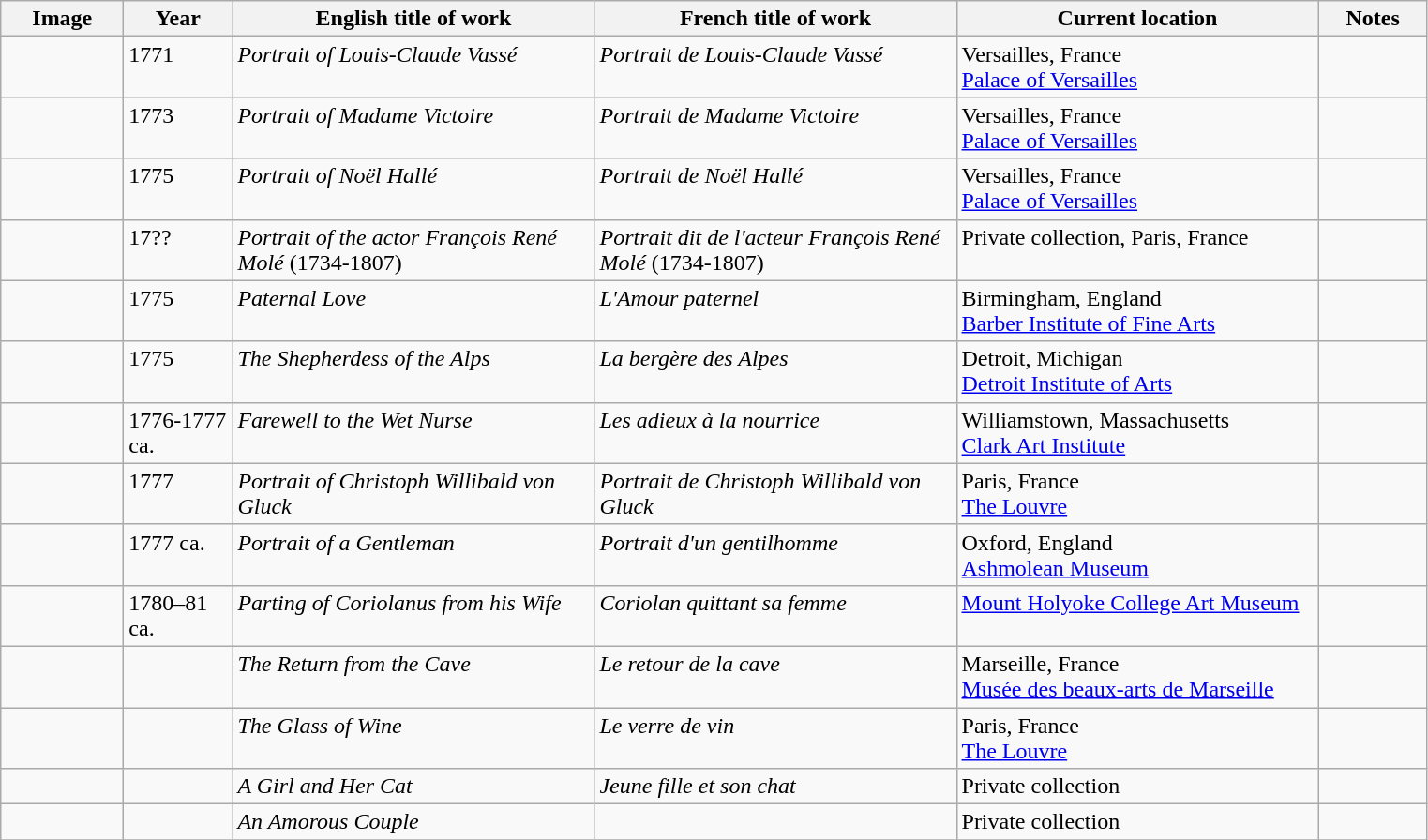<table class="wikitable sortable">
<tr>
<th scope="col" width="80">Image</th>
<th scope="col" width="70">Year</th>
<th scope="col" width="250">English title of work</th>
<th scope="col" width="250">French title of work</th>
<th scope="col" width="250">Current location</th>
<th scope="col" width="70">Notes</th>
</tr>
<tr valign="top">
<td></td>
<td>1771</td>
<td><em>Portrait of Louis-Claude Vassé</em></td>
<td><em>Portrait de Louis-Claude Vassé</em></td>
<td>Versailles, France<br><a href='#'>Palace of Versailles</a></td>
<td></td>
</tr>
<tr valign="top">
<td></td>
<td>1773</td>
<td><em>Portrait of Madame Victoire</em></td>
<td><em>Portrait de Madame Victoire</em></td>
<td>Versailles, France<br><a href='#'>Palace of Versailles</a></td>
<td></td>
</tr>
<tr valign="top">
<td></td>
<td>1775</td>
<td><em>Portrait of Noël Hallé</em></td>
<td><em>Portrait de Noël Hallé</em></td>
<td>Versailles, France<br><a href='#'>Palace of Versailles</a></td>
<td></td>
</tr>
<tr valign="top">
<td></td>
<td>17??</td>
<td><em>Portrait of the actor François René Molé </em> (1734-1807)</td>
<td><em>Portrait dit de l'acteur François René Molé</em> (1734-1807)</td>
<td>Private collection, Paris, France</td>
<td></td>
</tr>
<tr valign="top">
<td></td>
<td>1775</td>
<td><em>Paternal Love</em></td>
<td><em>L'Amour paternel</em></td>
<td>Birmingham, England<br><a href='#'>Barber Institute of Fine Arts</a></td>
<td></td>
</tr>
<tr valign="top">
<td></td>
<td>1775</td>
<td><em>The Shepherdess of the Alps</em></td>
<td><em>La bergère des Alpes</em></td>
<td>Detroit, Michigan<br><a href='#'>Detroit Institute of Arts</a></td>
<td></td>
</tr>
<tr valign="top">
<td></td>
<td>1776-1777 ca.</td>
<td><em>Farewell to the Wet Nurse</em></td>
<td><em>Les adieux à la nourrice</em></td>
<td>Williamstown, Massachusetts<br><a href='#'>Clark Art Institute</a></td>
<td></td>
</tr>
<tr valign="top">
<td></td>
<td>1777</td>
<td><em>Portrait of Christoph Willibald von Gluck</em></td>
<td><em>Portrait de Christoph Willibald von Gluck</em></td>
<td>Paris, France<br><a href='#'>The Louvre</a></td>
<td></td>
</tr>
<tr valign="top">
<td></td>
<td>1777 ca.</td>
<td><em>Portrait of a Gentleman</em></td>
<td><em>Portrait d'un gentilhomme</em></td>
<td>Oxford, England<br><a href='#'>Ashmolean Museum</a></td>
<td></td>
</tr>
<tr valign="top">
<td></td>
<td>1780–81 ca.</td>
<td><em>Parting of Coriolanus from his Wife</em></td>
<td><em>Coriolan quittant sa femme</em></td>
<td><a href='#'>Mount Holyoke College Art Museum</a></td>
<td></td>
</tr>
<tr valign="top">
<td></td>
<td></td>
<td><em>The Return from the Cave</em></td>
<td><em>Le retour de la cave</em></td>
<td>Marseille, France<br><a href='#'>Musée des beaux-arts de Marseille</a></td>
<td></td>
</tr>
<tr valign="top">
<td></td>
<td></td>
<td><em>The Glass of Wine</em></td>
<td><em>Le verre de vin</em></td>
<td>Paris, France<br><a href='#'>The Louvre</a></td>
<td></td>
</tr>
<tr valign="top">
<td></td>
<td></td>
<td><em>A Girl and Her Cat</em></td>
<td><em>Jeune fille et son chat</em></td>
<td>Private collection</td>
<td></td>
</tr>
<tr valign="top">
<td></td>
<td></td>
<td><em>An Amorous Couple</em></td>
<td></td>
<td>Private collection</td>
<td></td>
</tr>
<tr>
</tr>
</table>
